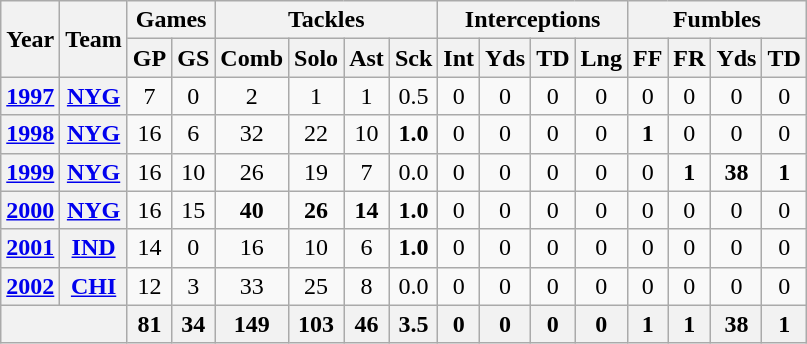<table class="wikitable" style="text-align:center">
<tr>
<th rowspan="2">Year</th>
<th rowspan="2">Team</th>
<th colspan="2">Games</th>
<th colspan="4">Tackles</th>
<th colspan="4">Interceptions</th>
<th colspan="4">Fumbles</th>
</tr>
<tr>
<th>GP</th>
<th>GS</th>
<th>Comb</th>
<th>Solo</th>
<th>Ast</th>
<th>Sck</th>
<th>Int</th>
<th>Yds</th>
<th>TD</th>
<th>Lng</th>
<th>FF</th>
<th>FR</th>
<th>Yds</th>
<th>TD</th>
</tr>
<tr>
<th><a href='#'>1997</a></th>
<th><a href='#'>NYG</a></th>
<td>7</td>
<td>0</td>
<td>2</td>
<td>1</td>
<td>1</td>
<td>0.5</td>
<td>0</td>
<td>0</td>
<td>0</td>
<td>0</td>
<td>0</td>
<td>0</td>
<td>0</td>
<td>0</td>
</tr>
<tr>
<th><a href='#'>1998</a></th>
<th><a href='#'>NYG</a></th>
<td>16</td>
<td>6</td>
<td>32</td>
<td>22</td>
<td>10</td>
<td><strong>1.0</strong></td>
<td>0</td>
<td>0</td>
<td>0</td>
<td>0</td>
<td><strong>1</strong></td>
<td>0</td>
<td>0</td>
<td>0</td>
</tr>
<tr>
<th><a href='#'>1999</a></th>
<th><a href='#'>NYG</a></th>
<td>16</td>
<td>10</td>
<td>26</td>
<td>19</td>
<td>7</td>
<td>0.0</td>
<td>0</td>
<td>0</td>
<td>0</td>
<td>0</td>
<td>0</td>
<td><strong>1</strong></td>
<td><strong>38</strong></td>
<td><strong>1</strong></td>
</tr>
<tr>
<th><a href='#'>2000</a></th>
<th><a href='#'>NYG</a></th>
<td>16</td>
<td>15</td>
<td><strong>40</strong></td>
<td><strong>26</strong></td>
<td><strong>14</strong></td>
<td><strong>1.0</strong></td>
<td>0</td>
<td>0</td>
<td>0</td>
<td>0</td>
<td>0</td>
<td>0</td>
<td>0</td>
<td>0</td>
</tr>
<tr>
<th><a href='#'>2001</a></th>
<th><a href='#'>IND</a></th>
<td>14</td>
<td>0</td>
<td>16</td>
<td>10</td>
<td>6</td>
<td><strong>1.0</strong></td>
<td>0</td>
<td>0</td>
<td>0</td>
<td>0</td>
<td>0</td>
<td>0</td>
<td>0</td>
<td>0</td>
</tr>
<tr>
<th><a href='#'>2002</a></th>
<th><a href='#'>CHI</a></th>
<td>12</td>
<td>3</td>
<td>33</td>
<td>25</td>
<td>8</td>
<td>0.0</td>
<td>0</td>
<td>0</td>
<td>0</td>
<td>0</td>
<td>0</td>
<td>0</td>
<td>0</td>
<td>0</td>
</tr>
<tr>
<th colspan="2"></th>
<th>81</th>
<th>34</th>
<th>149</th>
<th>103</th>
<th>46</th>
<th>3.5</th>
<th>0</th>
<th>0</th>
<th>0</th>
<th>0</th>
<th>1</th>
<th>1</th>
<th>38</th>
<th>1</th>
</tr>
</table>
